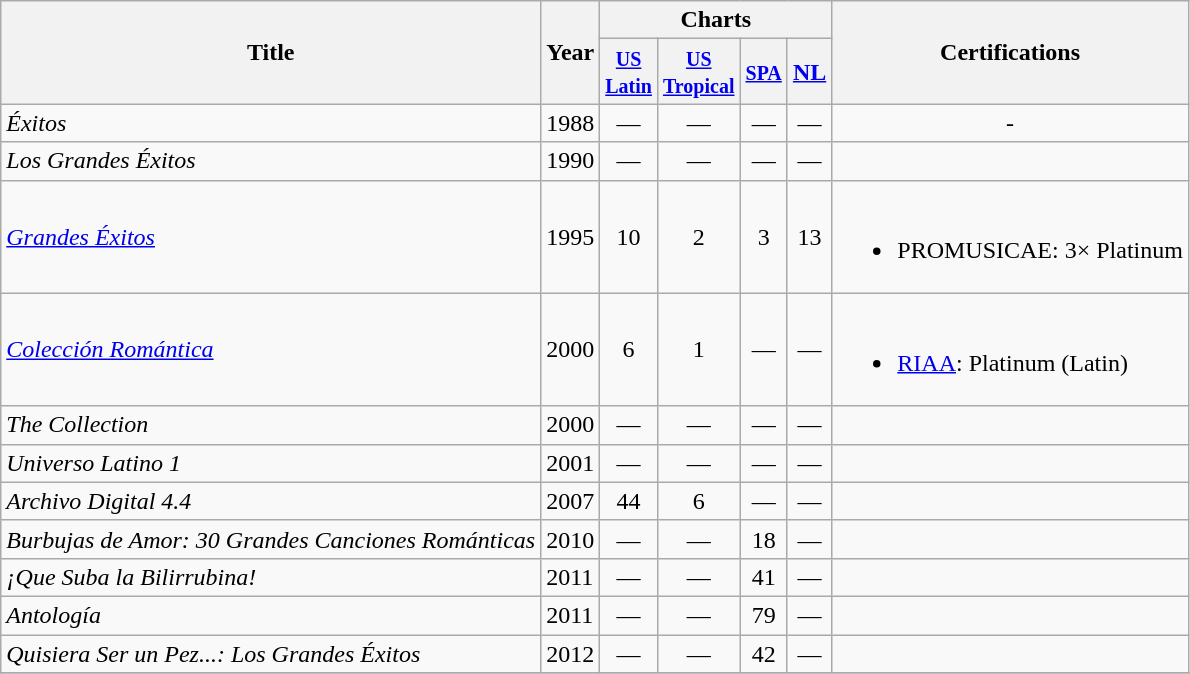<table class="wikitable">
<tr>
<th rowspan="2" color="#f3f300">Title</th>
<th rowspan="2"><strong>Year</strong></th>
<th colspan="4">Charts</th>
<th rowspan="2">Certifications</th>
</tr>
<tr>
<th><a href='#'><small>US<br>Latin</small></a><br></th>
<th><a href='#'><small>US<br>Tropical</small></a><br></th>
<th><a href='#'><small>SPA</small></a><br></th>
<th><a href='#'>NL</a><br></th>
</tr>
<tr>
<td><em>Éxitos</em></td>
<td>1988</td>
<td align="center">—</td>
<td align="center">—</td>
<td align="center">—</td>
<td align="center">—</td>
<td align="center">-</td>
</tr>
<tr>
<td><em>Los Grandes Éxitos</em></td>
<td>1990</td>
<td align="center">—</td>
<td align="center">—</td>
<td align="center">—</td>
<td align="center">—</td>
<td></td>
</tr>
<tr>
<td><em><a href='#'>Grandes Éxitos</a></em></td>
<td>1995</td>
<td align="center">10</td>
<td align="center">2</td>
<td align="center">3</td>
<td align="center">13</td>
<td><br><ul><li>PROMUSICAE: 3× Platinum</li></ul></td>
</tr>
<tr>
<td><em><a href='#'>Colección Romántica</a></em></td>
<td>2000</td>
<td align="center">6</td>
<td align="center">1</td>
<td align="center">—</td>
<td align="center">—</td>
<td><br><ul><li><a href='#'>RIAA</a>: Platinum (Latin)</li></ul></td>
</tr>
<tr>
<td><em>The Collection</em></td>
<td>2000</td>
<td align="center">—</td>
<td align="center">—</td>
<td align="center">—</td>
<td align="center">—</td>
<td></td>
</tr>
<tr>
<td><em>Universo Latino 1</em></td>
<td>2001</td>
<td align="center">—</td>
<td align="center">—</td>
<td align="center">—</td>
<td align="center">—</td>
<td></td>
</tr>
<tr>
<td><em>Archivo Digital 4.4</em></td>
<td>2007</td>
<td align="center">44</td>
<td align="center">6</td>
<td align="center">—</td>
<td align="center">—</td>
<td></td>
</tr>
<tr>
<td><em>Burbujas de Amor: 30 Grandes Canciones Románticas</em></td>
<td>2010</td>
<td align="center">—</td>
<td align="center">—</td>
<td align="center">18</td>
<td align="center">—</td>
<td></td>
</tr>
<tr>
<td><em>¡Que Suba la Bilirrubina!</em></td>
<td>2011</td>
<td align="center">—</td>
<td align="center">—</td>
<td align="center">41</td>
<td align="center">—</td>
<td></td>
</tr>
<tr>
<td><em>Antología</em></td>
<td>2011</td>
<td align="center">—</td>
<td align="center">—</td>
<td align="center">79</td>
<td align="center">—</td>
<td></td>
</tr>
<tr>
<td><em>Quisiera Ser un Pez...: Los Grandes Éxitos</em></td>
<td>2012</td>
<td align="center">—</td>
<td align="center">—</td>
<td align="center">42</td>
<td align="center">—</td>
<td></td>
</tr>
<tr>
</tr>
</table>
